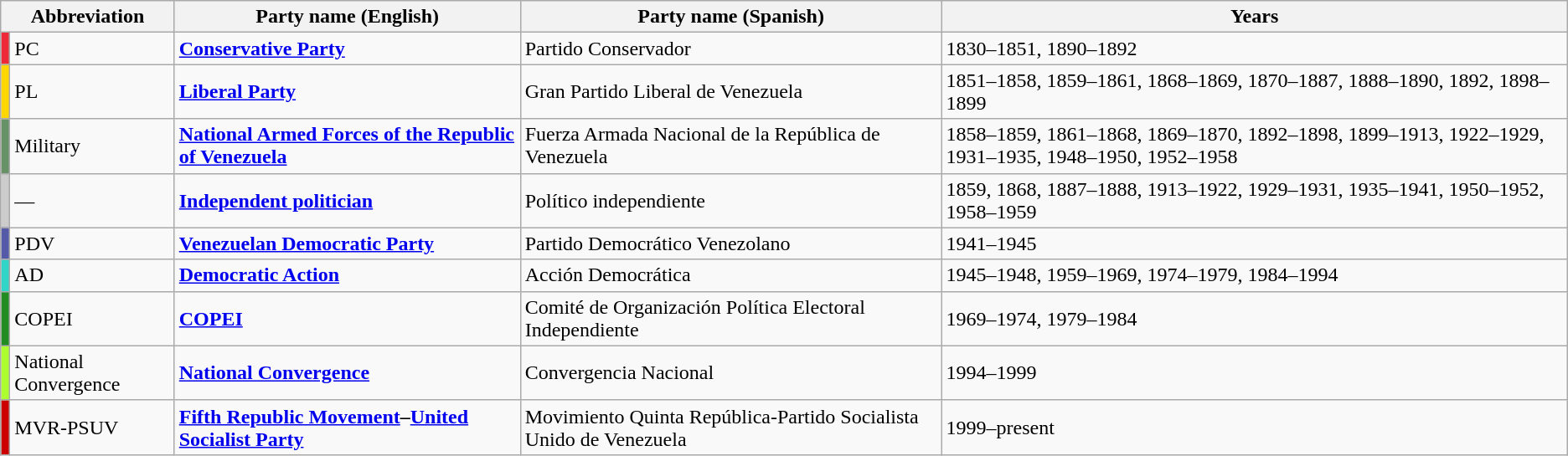<table class="wikitable">
<tr>
<th colspan="2">Abbreviation</th>
<th>Party name (English)</th>
<th>Party name (Spanish)</th>
<th>Years</th>
</tr>
<tr>
<td bgcolor=#ed2939></td>
<td>PC</td>
<td><strong><a href='#'>Conservative Party</a></strong></td>
<td>Partido Conservador</td>
<td>1830–1851, 1890–1892</td>
</tr>
<tr>
<td bgcolor=gold></td>
<td>PL</td>
<td><strong><a href='#'>Liberal Party</a></strong></td>
<td>Gran Partido Liberal de Venezuela</td>
<td>1851–1858, 1859–1861, 1868–1869, 1870–1887, 1888–1890, 1892, 1898–1899</td>
</tr>
<tr>
<td bgcolor=#679267></td>
<td>Military</td>
<td><strong><a href='#'>National Armed Forces of the Republic of Venezuela</a></strong></td>
<td>Fuerza Armada Nacional de la República de Venezuela</td>
<td>1858–1859, 1861–1868, 1869–1870, 1892–1898, 1899–1913, 1922–1929, 1931–1935, 1948–1950, 1952–1958</td>
</tr>
<tr>
<td bgcolor=#ccc></td>
<td>—</td>
<td><strong><a href='#'>Independent politician</a></strong></td>
<td>Político independiente</td>
<td>1859, 1868, 1887–1888, 1913–1922, 1929–1931, 1935–1941, 1950–1952, 1958–1959</td>
</tr>
<tr>
<td bgcolor="#545aa7"></td>
<td>PDV</td>
<td><strong><a href='#'>Venezuelan Democratic Party</a></strong></td>
<td>Partido Democrático Venezolano</td>
<td>1941–1945</td>
</tr>
<tr>
<td bgcolor="#30D5C8"></td>
<td>AD</td>
<td><strong><a href='#'>Democratic Action</a></strong></td>
<td>Acción Democrática</td>
<td>1945–1948, 1959–1969, 1974–1979, 1984–1994</td>
</tr>
<tr>
<td bgcolor="#228b22"></td>
<td>COPEI</td>
<td><strong><a href='#'>COPEI</a></strong></td>
<td>Comité de Organización Política Electoral Independiente</td>
<td>1969–1974, 1979–1984</td>
</tr>
<tr>
<td bgcolor="#adff2f"></td>
<td>National Convergence</td>
<td><strong><a href='#'>National Convergence</a></strong></td>
<td>Convergencia Nacional</td>
<td>1994–1999</td>
</tr>
<tr>
<td bgcolor="#cc0000"></td>
<td>MVR-PSUV</td>
<td><strong><a href='#'>Fifth Republic Movement</a>–<a href='#'>United Socialist Party</a></strong></td>
<td>Movimiento Quinta República-Partido Socialista Unido de Venezuela</td>
<td>1999–present</td>
</tr>
</table>
